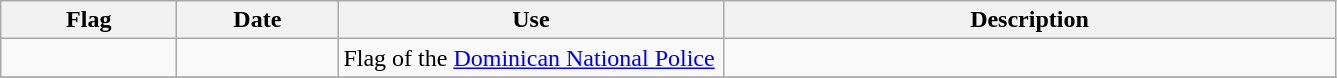<table class="wikitable" style="background:#f9f9f9">
<tr>
<th width="110">Flag</th>
<th width="100">Date</th>
<th width="250">Use</th>
<th width="400">Description</th>
</tr>
<tr>
<td></td>
<td></td>
<td>Flag of the <a href='#'>Dominican National Police</a></td>
<td></td>
</tr>
<tr>
</tr>
</table>
